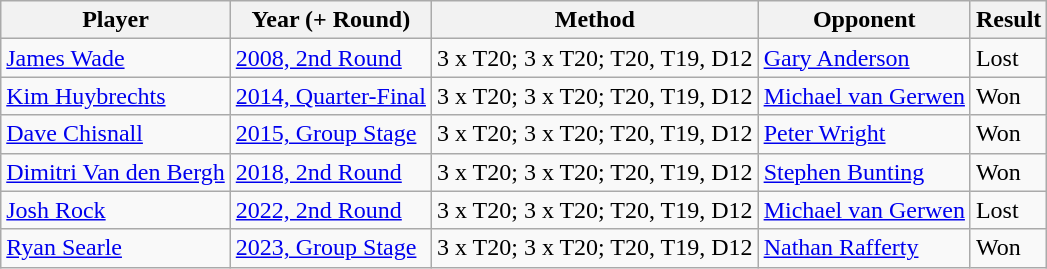<table class="wikitable sortable">
<tr>
<th>Player</th>
<th>Year (+ Round)</th>
<th>Method</th>
<th>Opponent</th>
<th>Result</th>
</tr>
<tr>
<td> <a href='#'>James Wade</a></td>
<td><a href='#'>2008, 2nd Round</a></td>
<td>3 x T20; 3 x T20; T20, T19, D12</td>
<td> <a href='#'>Gary Anderson</a></td>
<td>Lost</td>
</tr>
<tr>
<td> <a href='#'>Kim Huybrechts</a></td>
<td><a href='#'>2014, Quarter-Final</a></td>
<td>3 x T20; 3 x T20; T20, T19, D12</td>
<td> <a href='#'>Michael van Gerwen</a></td>
<td>Won</td>
</tr>
<tr>
<td> <a href='#'>Dave Chisnall</a></td>
<td><a href='#'>2015, Group Stage</a></td>
<td>3 x T20; 3 x T20; T20, T19, D12</td>
<td> <a href='#'>Peter Wright</a></td>
<td>Won</td>
</tr>
<tr>
<td> <a href='#'>Dimitri Van den Bergh</a></td>
<td><a href='#'>2018, 2nd Round</a></td>
<td>3 x T20; 3 x T20; T20, T19, D12</td>
<td> <a href='#'>Stephen Bunting</a></td>
<td>Won</td>
</tr>
<tr>
<td> <a href='#'>Josh Rock</a></td>
<td><a href='#'>2022, 2nd Round</a></td>
<td>3 x T20; 3 x T20; T20, T19, D12</td>
<td> <a href='#'>Michael van Gerwen</a></td>
<td>Lost</td>
</tr>
<tr>
<td> <a href='#'>Ryan Searle</a></td>
<td><a href='#'>2023, Group Stage</a></td>
<td>3 x T20; 3 x T20; T20, T19, D12</td>
<td> <a href='#'>Nathan Rafferty</a></td>
<td>Won</td>
</tr>
</table>
